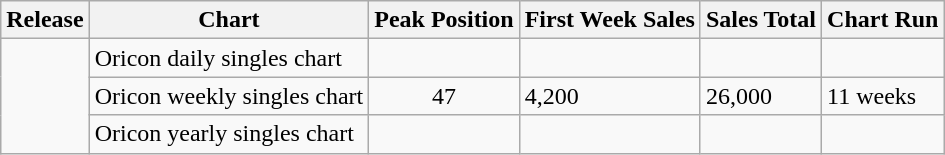<table class="wikitable">
<tr>
<th>Release</th>
<th>Chart</th>
<th>Peak Position</th>
<th>First Week Sales</th>
<th>Sales Total</th>
<th>Chart Run</th>
</tr>
<tr>
<td rowspan="3"></td>
<td>Oricon daily singles chart</td>
<td align="center"></td>
<td></td>
<td></td>
<td></td>
</tr>
<tr>
<td>Oricon weekly singles chart</td>
<td align="center">47</td>
<td>4,200</td>
<td>26,000</td>
<td>11 weeks</td>
</tr>
<tr>
<td>Oricon yearly singles chart</td>
<td align="center"></td>
<td></td>
<td></td>
<td></td>
</tr>
</table>
